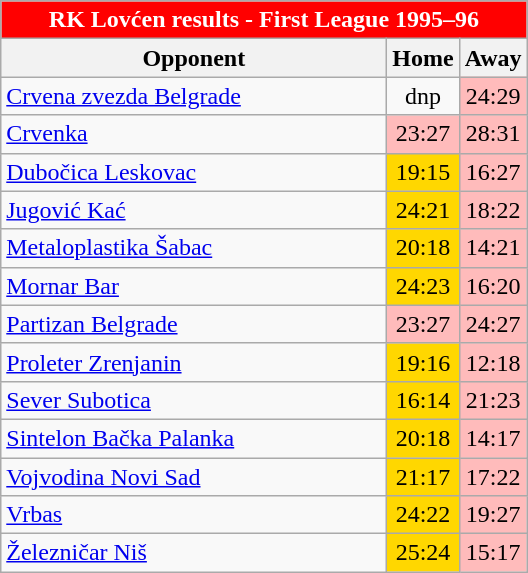<table class="wikitable" style="text-align:center">
<tr>
<th colspan=10 style="background:red;color:white;">RK Lovćen results - First League 1995–96</th>
</tr>
<tr>
<th width=250>Opponent</th>
<th>Home</th>
<th>Away</th>
</tr>
<tr>
<td align=left><a href='#'>Crvena zvezda Belgrade</a></td>
<td>dnp</td>
<td style="background:#ffbbbb;">24:29</td>
</tr>
<tr>
<td align=left><a href='#'>Crvenka</a></td>
<td style="background:#ffbbbb;">23:27</td>
<td style="background:#ffbbbb;">28:31</td>
</tr>
<tr>
<td align=left><a href='#'>Dubočica Leskovac</a></td>
<td style="background:gold">19:15</td>
<td style="background:#ffbbbb;">16:27</td>
</tr>
<tr>
<td align=left><a href='#'>Jugović Kać</a></td>
<td style="background:gold">24:21</td>
<td style="background:#ffbbbb;">18:22</td>
</tr>
<tr>
<td align=left><a href='#'>Metaloplastika Šabac</a></td>
<td style="background:gold">20:18</td>
<td style="background:#ffbbbb;">14:21</td>
</tr>
<tr>
<td align=left><a href='#'>Mornar Bar</a></td>
<td style="background:gold">24:23</td>
<td style="background:#ffbbbb;">16:20</td>
</tr>
<tr>
<td align=left><a href='#'>Partizan Belgrade</a></td>
<td style="background:#ffbbbb;">23:27</td>
<td style="background:#ffbbbb;">24:27</td>
</tr>
<tr>
<td align=left><a href='#'>Proleter Zrenjanin</a></td>
<td style="background:gold">19:16</td>
<td style="background:#ffbbbb;">12:18</td>
</tr>
<tr>
<td align=left><a href='#'>Sever Subotica</a></td>
<td style="background:gold">16:14</td>
<td style="background:#ffbbbb;">21:23</td>
</tr>
<tr>
<td align=left><a href='#'>Sintelon Bačka Palanka</a></td>
<td style="background:gold">20:18</td>
<td style="background:#ffbbbb;">14:17</td>
</tr>
<tr>
<td align=left><a href='#'>Vojvodina Novi Sad</a></td>
<td style="background:gold">21:17</td>
<td style="background:#ffbbbb;">17:22</td>
</tr>
<tr>
<td align=left><a href='#'>Vrbas</a></td>
<td style="background:gold">24:22</td>
<td style="background:#ffbbbb;">19:27</td>
</tr>
<tr>
<td align=left><a href='#'>Železničar Niš</a></td>
<td style="background:gold">25:24</td>
<td style="background:#ffbbbb;">15:17</td>
</tr>
</table>
